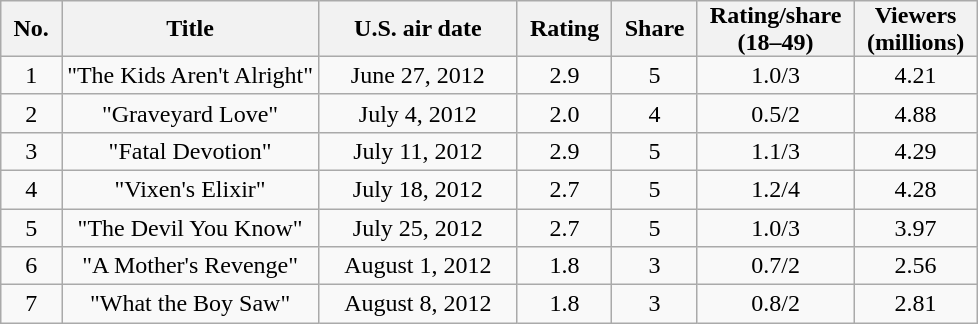<table class="wikitable" style="text-align:center">
<tr>
<th style="padding:0 8px;">No.</th>
<th style="padding:0 8px;">Title</th>
<th style="width:125px;">U.S. air date</th>
<th style="padding:0 8px;">Rating</th>
<th style="padding:0 8px;">Share</th>
<th style="padding:0 8px;">Rating/share<br>(18–49)</th>
<th style="padding:0 8px;">Viewers<br>(millions)</th>
</tr>
<tr>
<td>1</td>
<td>"The Kids Aren't Alright"</td>
<td>June 27, 2012</td>
<td>2.9</td>
<td>5</td>
<td>1.0/3</td>
<td>4.21</td>
</tr>
<tr>
<td>2</td>
<td>"Graveyard Love"</td>
<td>July 4, 2012</td>
<td>2.0</td>
<td>4</td>
<td>0.5/2</td>
<td>4.88</td>
</tr>
<tr>
<td>3</td>
<td>"Fatal Devotion"</td>
<td>July 11, 2012</td>
<td>2.9</td>
<td>5</td>
<td>1.1/3</td>
<td>4.29</td>
</tr>
<tr>
<td>4</td>
<td>"Vixen's Elixir"</td>
<td>July 18, 2012</td>
<td>2.7</td>
<td>5</td>
<td>1.2/4</td>
<td>4.28</td>
</tr>
<tr>
<td>5</td>
<td>"The Devil You Know"</td>
<td>July 25, 2012</td>
<td>2.7</td>
<td>5</td>
<td>1.0/3</td>
<td>3.97</td>
</tr>
<tr>
<td>6</td>
<td>"A Mother's Revenge"</td>
<td>August 1, 2012</td>
<td>1.8</td>
<td>3</td>
<td>0.7/2</td>
<td>2.56</td>
</tr>
<tr>
<td>7</td>
<td>"What the Boy Saw"</td>
<td>August 8, 2012</td>
<td>1.8</td>
<td>3</td>
<td>0.8/2</td>
<td>2.81</td>
</tr>
</table>
